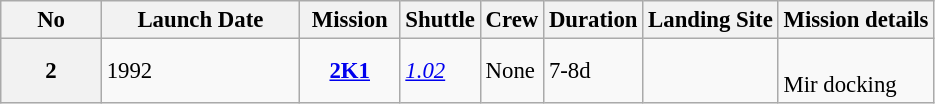<table class="sortable wikitable" style="font-size:95%;">
<tr>
<th scope="col" width="60">No</th>
<th width="125">Launch Date</th>
<th width="60">Mission</th>
<th>Shuttle</th>
<th>Crew</th>
<th>Duration</th>
<th>Landing Site</th>
<th class="unsortable">Mission details</th>
</tr>
<tr>
<th scope="row">2</th>
<td>1992</td>
<td align=center><strong><a href='#'>2K1</a></strong></td>
<td><em><a href='#'>1.02</a></em></td>
<td>None</td>
<td>7-8d</td>
<td></td>
<td><br>Mir docking</td>
</tr>
</table>
